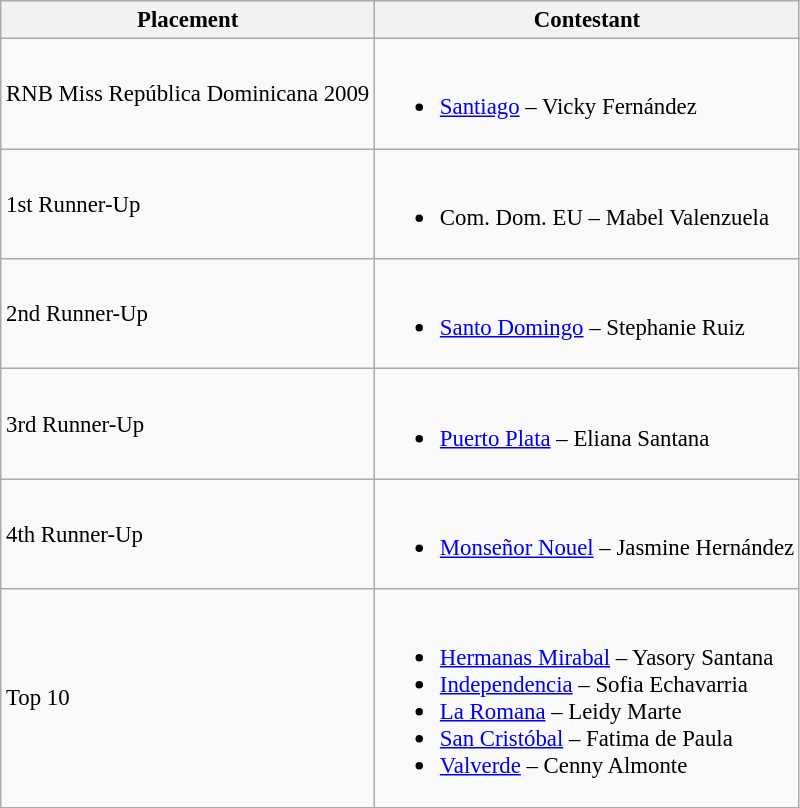<table class="wikitable sortable" style="font-size: 95%;">
<tr>
<th>Placement</th>
<th>Contestant</th>
</tr>
<tr>
<td>RNB Miss República Dominicana 2009</td>
<td><br><ul><li><a href='#'>Santiago</a> – Vicky Fernández</li></ul></td>
</tr>
<tr>
<td>1st Runner-Up</td>
<td><br><ul><li>Com. Dom. EU – Mabel Valenzuela</li></ul></td>
</tr>
<tr>
<td>2nd Runner-Up</td>
<td><br><ul><li><a href='#'>Santo Domingo</a> – Stephanie Ruiz</li></ul></td>
</tr>
<tr>
<td>3rd Runner-Up</td>
<td><br><ul><li><a href='#'>Puerto Plata</a> – Eliana Santana</li></ul></td>
</tr>
<tr>
<td>4th Runner-Up</td>
<td><br><ul><li><a href='#'>Monseñor Nouel</a> – Jasmine Hernández</li></ul></td>
</tr>
<tr>
<td>Top 10</td>
<td><br><ul><li><a href='#'>Hermanas Mirabal</a> – Yasory Santana</li><li><a href='#'>Independencia</a> – Sofia Echavarria</li><li><a href='#'>La Romana</a> – Leidy Marte</li><li><a href='#'>San Cristóbal</a> – Fatima de Paula</li><li><a href='#'>Valverde</a> – Cenny Almonte</li></ul></td>
</tr>
</table>
